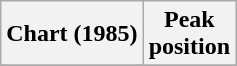<table class="wikitable sortable plainrowheaders" style="text-align:center">
<tr>
<th scope="col">Chart (1985)</th>
<th scope="col">Peak<br> position</th>
</tr>
<tr>
</tr>
</table>
